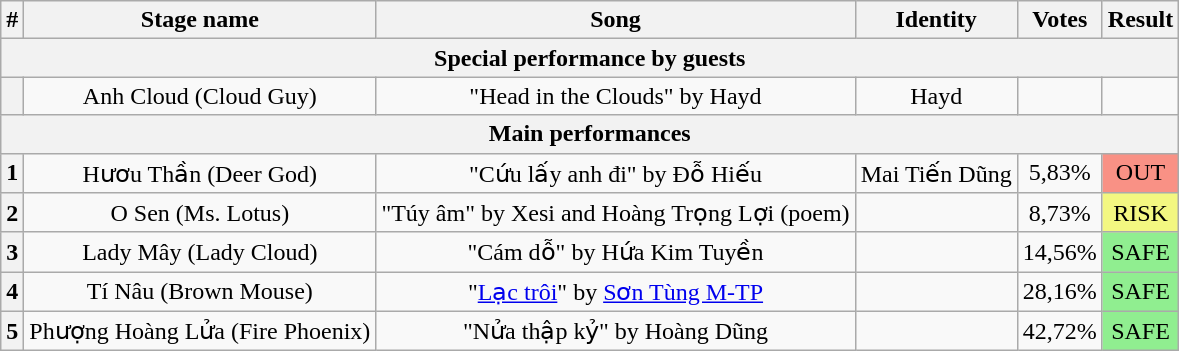<table class="wikitable plainrowheaders" style="text-align: center;">
<tr>
<th>#</th>
<th>Stage name</th>
<th>Song</th>
<th>Identity</th>
<th>Votes</th>
<th>Result</th>
</tr>
<tr>
<th colspan="7">Special performance by guests</th>
</tr>
<tr>
<th></th>
<td>Anh Cloud (Cloud Guy)</td>
<td>"Head in the Clouds" by Hayd</td>
<td>Hayd</td>
<td></td>
<td></td>
</tr>
<tr>
<th colspan="7">Main performances</th>
</tr>
<tr>
<th>1</th>
<td>Hươu Thần (Deer God)</td>
<td>"Cứu lấy anh đi" by Đỗ Hiếu</td>
<td>Mai Tiến Dũng</td>
<td>5,83%</td>
<td bgcolor="#F99185">OUT</td>
</tr>
<tr>
<th>2</th>
<td>O Sen (Ms. Lotus)</td>
<td>"Túy âm" by Xesi and Hoàng Trọng Lợi (poem)</td>
<td></td>
<td>8,73%</td>
<td bgcolor="#F3F781">RISK</td>
</tr>
<tr>
<th>3</th>
<td>Lady Mây (Lady Cloud)</td>
<td>"Cám dỗ" by Hứa Kim Tuyền</td>
<td></td>
<td>14,56%</td>
<td bgcolor=lightgreen>SAFE</td>
</tr>
<tr>
<th>4</th>
<td>Tí Nâu (Brown Mouse)</td>
<td>"<a href='#'>Lạc trôi</a>" by <a href='#'>Sơn Tùng M-TP</a></td>
<td></td>
<td>28,16%</td>
<td bgcolor=lightgreen>SAFE</td>
</tr>
<tr>
<th>5</th>
<td>Phượng Hoàng Lửa (Fire Phoenix)</td>
<td>"Nửa thập kỷ" by Hoàng Dũng</td>
<td></td>
<td>42,72%</td>
<td bgcolor=lightgreen>SAFE</td>
</tr>
</table>
